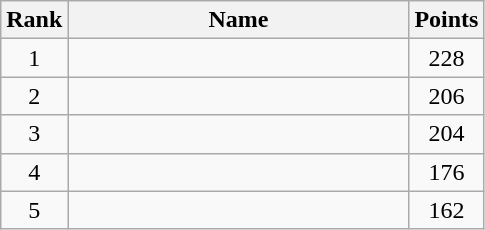<table class="wikitable" border="1" style="text-align:center">
<tr>
<th width=30>Rank</th>
<th width=220>Name</th>
<th width=25>Points</th>
</tr>
<tr>
<td>1</td>
<td align="left"></td>
<td>228</td>
</tr>
<tr>
<td>2</td>
<td align="left"></td>
<td>206</td>
</tr>
<tr>
<td>3</td>
<td align="left"></td>
<td>204</td>
</tr>
<tr>
<td>4</td>
<td align="left"></td>
<td>176</td>
</tr>
<tr>
<td>5</td>
<td align="left"></td>
<td>162</td>
</tr>
</table>
